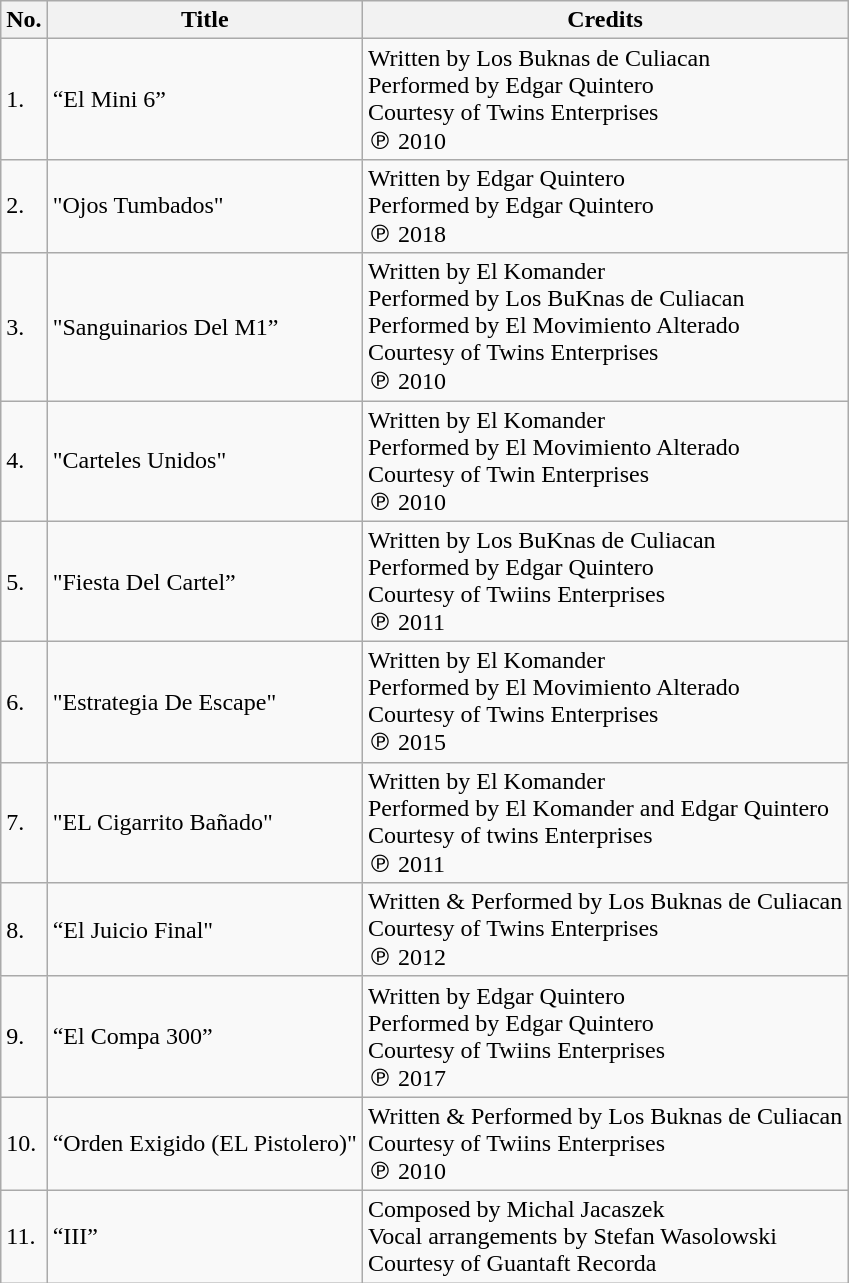<table class="wikitable">
<tr>
<th>No.</th>
<th>Title</th>
<th>Credits</th>
</tr>
<tr>
<td>1.</td>
<td>“El Mini 6”</td>
<td>Written by Los Buknas de Culiacan<br>Performed by Edgar Quintero<br>Courtesy of Twins Enterprises<br>℗ 2010</td>
</tr>
<tr>
<td>2.</td>
<td>"Ojos Tumbados"</td>
<td>Written by Edgar Quintero<br>Performed by Edgar Quintero<br>℗ 2018</td>
</tr>
<tr>
<td>3.</td>
<td>"Sanguinarios Del M1”</td>
<td>Written by El Komander<br>Performed by Los BuKnas de Culiacan<br>Performed by El Movimiento Alterado<br>Courtesy of Twins Enterprises<br>℗ 2010</td>
</tr>
<tr>
<td>4.</td>
<td>"Carteles Unidos"</td>
<td>Written by El Komander<br>Performed by El Movimiento Alterado<br>Courtesy of Twin Enterprises<br>℗ 2010</td>
</tr>
<tr>
<td>5.</td>
<td>"Fiesta Del Cartel”</td>
<td>Written by Los BuKnas de Culiacan<br>Performed by Edgar Quintero<br>Courtesy of Twiins Enterprises<br>℗ 2011</td>
</tr>
<tr>
<td>6.</td>
<td>"Estrategia De Escape"</td>
<td>Written by El Komander<br>Performed by El Movimiento Alterado<br>Courtesy of Twins Enterprises<br>℗ 2015</td>
</tr>
<tr>
<td>7.</td>
<td>"EL Cigarrito Bañado"</td>
<td>Written by El Komander<br>Performed by El Komander and Edgar Quintero<br>Courtesy of twins Enterprises<br>℗ 2011</td>
</tr>
<tr>
<td>8.</td>
<td>“El Juicio Final"</td>
<td>Written & Performed by Los Buknas de Culiacan<br>Courtesy of Twins Enterprises<br>℗ 2012</td>
</tr>
<tr>
<td>9.</td>
<td>“El Compa 300”</td>
<td>Written by Edgar Quintero<br>Performed by Edgar Quintero<br>Courtesy of Twiins Enterprises<br>℗ 2017</td>
</tr>
<tr>
<td>10.</td>
<td>“Orden Exigido (EL Pistolero)"</td>
<td>Written & Performed by Los Buknas de Culiacan<br>Courtesy of Twiins Enterprises<br>℗ 2010</td>
</tr>
<tr>
<td>11.</td>
<td>“III”</td>
<td>Composed by Michal Jacaszek<br>Vocal arrangements by Stefan Wasolowski<br>Courtesy of Guantaft Recorda</td>
</tr>
</table>
